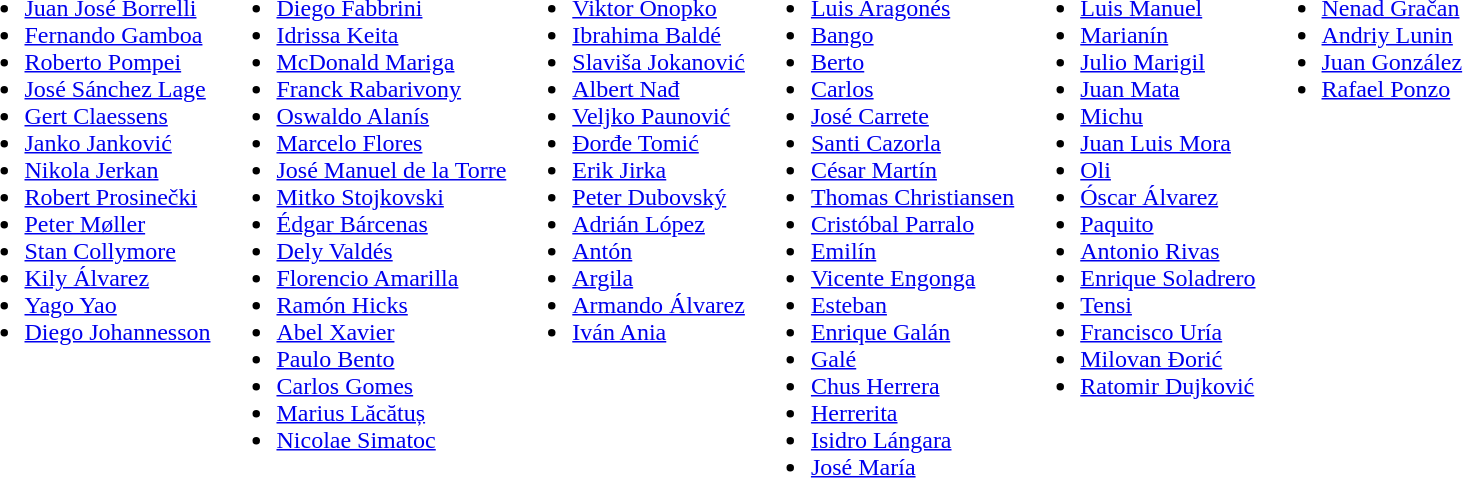<table>
<tr style="vertical-align: top;">
<td><br><ul><li> <a href='#'>Juan José Borrelli</a></li><li> <a href='#'>Fernando Gamboa</a></li><li> <a href='#'>Roberto Pompei</a></li><li> <a href='#'>José Sánchez Lage</a></li><li> <a href='#'>Gert Claessens</a></li><li> <a href='#'>Janko Janković</a></li><li> <a href='#'>Nikola Jerkan</a></li><li> <a href='#'>Robert Prosinečki</a></li><li> <a href='#'>Peter Møller</a></li><li> <a href='#'>Stan Collymore</a></li><li> <a href='#'>Kily Álvarez</a></li><li> <a href='#'>Yago Yao</a></li><li> <a href='#'>Diego Johannesson</a></li></ul></td>
<td><br><ul><li> <a href='#'>Diego Fabbrini</a></li><li> <a href='#'>Idrissa Keita</a></li><li> <a href='#'>McDonald Mariga</a></li><li> <a href='#'>Franck Rabarivony</a></li><li> <a href='#'>Oswaldo Alanís</a></li><li> <a href='#'>Marcelo Flores</a></li><li> <a href='#'>José Manuel de la Torre</a></li><li> <a href='#'>Mitko Stojkovski</a></li><li> <a href='#'>Édgar Bárcenas</a></li><li> <a href='#'>Dely Valdés</a></li><li> <a href='#'>Florencio Amarilla</a></li><li> <a href='#'>Ramón Hicks</a></li><li> <a href='#'>Abel Xavier</a></li><li> <a href='#'>Paulo Bento</a></li><li> <a href='#'>Carlos Gomes</a></li><li> <a href='#'>Marius Lăcătuș</a></li><li> <a href='#'>Nicolae Simatoc</a></li></ul></td>
<td><br><ul><li> <a href='#'>Viktor Onopko</a></li><li> <a href='#'>Ibrahima Baldé</a></li><li> <a href='#'>Slaviša Jokanović</a></li><li> <a href='#'>Albert Nađ</a></li><li> <a href='#'>Veljko Paunović</a></li><li> <a href='#'>Đorđe Tomić</a></li><li> <a href='#'>Erik Jirka</a></li><li> <a href='#'>Peter Dubovský</a></li><li> <a href='#'>Adrián López</a></li><li> <a href='#'>Antón</a></li><li> <a href='#'>Argila</a></li><li> <a href='#'>Armando Álvarez</a></li><li> <a href='#'>Iván Ania</a></li></ul></td>
<td><br><ul><li> <a href='#'>Luis Aragonés</a></li><li> <a href='#'>Bango</a></li><li> <a href='#'>Berto</a></li><li> <a href='#'>Carlos</a></li><li> <a href='#'>José Carrete</a></li><li> <a href='#'>Santi Cazorla</a></li><li> <a href='#'>César Martín</a></li><li> <a href='#'>Thomas Christiansen</a></li><li> <a href='#'>Cristóbal Parralo</a></li><li> <a href='#'>Emilín</a></li><li> <a href='#'>Vicente Engonga</a></li><li> <a href='#'>Esteban</a></li><li> <a href='#'>Enrique Galán</a></li><li> <a href='#'>Galé</a></li><li> <a href='#'>Chus Herrera</a></li><li> <a href='#'>Herrerita</a></li><li> <a href='#'>Isidro Lángara</a></li><li> <a href='#'>José María</a></li></ul></td>
<td><br><ul><li> <a href='#'>Luis Manuel</a></li><li> <a href='#'>Marianín</a></li><li> <a href='#'>Julio Marigil</a></li><li> <a href='#'>Juan Mata</a></li><li> <a href='#'>Michu</a></li><li> <a href='#'>Juan Luis Mora</a></li><li> <a href='#'>Oli</a></li><li> <a href='#'>Óscar Álvarez</a></li><li> <a href='#'>Paquito</a></li><li> <a href='#'>Antonio Rivas</a></li><li> <a href='#'>Enrique Soladrero</a></li><li> <a href='#'>Tensi</a></li><li> <a href='#'>Francisco Uría</a></li><li> <a href='#'>Milovan Đorić</a></li><li> <a href='#'>Ratomir Dujković</a></li></ul></td>
<td><br><ul><li> <a href='#'>Nenad Gračan</a></li><li> <a href='#'>Andriy Lunin</a></li><li> <a href='#'>Juan González</a></li><li> <a href='#'>Rafael Ponzo</a></li></ul></td>
</tr>
</table>
